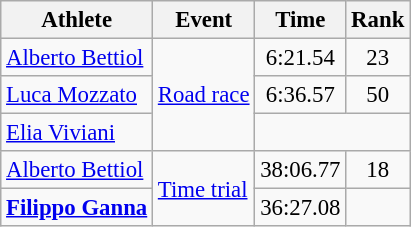<table class=wikitable style=font-size:95%;text-align:center>
<tr>
<th>Athlete</th>
<th>Event</th>
<th>Time</th>
<th>Rank</th>
</tr>
<tr align=center>
<td align=left><a href='#'>Alberto Bettiol</a></td>
<td align=left rowspan=3><a href='#'>Road race</a></td>
<td>6:21.54</td>
<td>23</td>
</tr>
<tr align=center>
<td align=left><a href='#'>Luca Mozzato</a></td>
<td>6:36.57</td>
<td>50</td>
</tr>
<tr align=center>
<td align=left><a href='#'>Elia Viviani</a></td>
<td colspan="2"></td>
</tr>
<tr align=center>
<td align=left><a href='#'>Alberto Bettiol</a></td>
<td align=left rowspan=2><a href='#'>Time trial</a></td>
<td>38:06.77</td>
<td>18</td>
</tr>
<tr align=center>
<td align=left><strong><a href='#'>Filippo Ganna</a></strong></td>
<td>36:27.08</td>
<td></td>
</tr>
</table>
